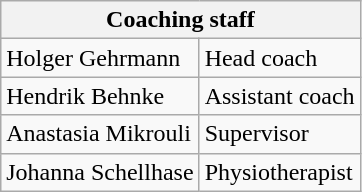<table class="wikitable">
<tr>
<th colspan="2">Coaching staff</th>
</tr>
<tr>
<td> Holger Gehrmann</td>
<td>Head coach</td>
</tr>
<tr>
<td> Hendrik Behnke</td>
<td>Assistant coach</td>
</tr>
<tr>
<td> Anastasia Mikrouli</td>
<td>Supervisor</td>
</tr>
<tr>
<td> Johanna Schellhase</td>
<td>Physiotherapist</td>
</tr>
</table>
